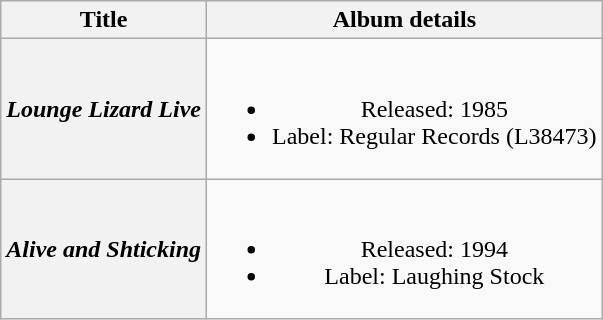<table class="wikitable plainrowheaders" style="text-align:center;" border="1">
<tr>
<th scope="col">Title</th>
<th scope="col">Album details</th>
</tr>
<tr>
<th scope="row"><em>Lounge Lizard Live</em></th>
<td><br><ul><li>Released: 1985</li><li>Label: Regular Records (L38473)</li></ul></td>
</tr>
<tr>
<th scope="row"><em>Alive and Shticking</em></th>
<td><br><ul><li>Released: 1994</li><li>Label: Laughing Stock</li></ul></td>
</tr>
</table>
